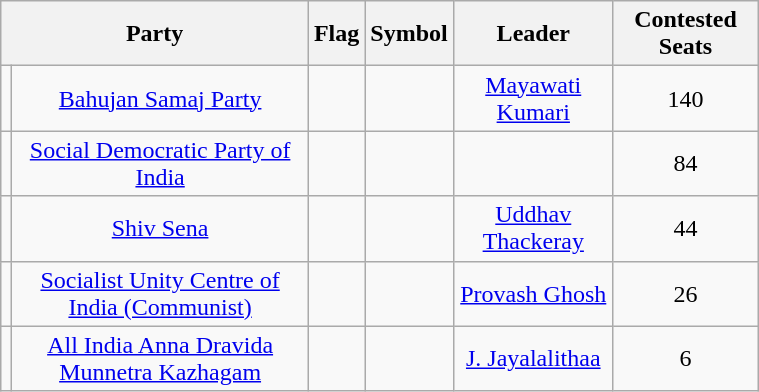<table class="wikitable" width="40%" style="text-align:center">
<tr>
<th colspan="2">Party</th>
<th>Flag</th>
<th>Symbol</th>
<th>Leader</th>
<th>Contested Seats</th>
</tr>
<tr>
<td></td>
<td><a href='#'>Bahujan Samaj Party</a></td>
<td></td>
<td></td>
<td><a href='#'>Mayawati Kumari</a></td>
<td>140</td>
</tr>
<tr>
<td></td>
<td><a href='#'>Social Democratic Party of India</a></td>
<td></td>
<td></td>
<td></td>
<td>84</td>
</tr>
<tr>
<td></td>
<td><a href='#'>Shiv Sena</a></td>
<td></td>
<td></td>
<td><a href='#'>Uddhav Thackeray</a></td>
<td>44</td>
</tr>
<tr>
<td></td>
<td><a href='#'>Socialist Unity Centre of India (Communist)</a></td>
<td></td>
<td></td>
<td><a href='#'>Provash Ghosh</a></td>
<td>26</td>
</tr>
<tr>
<td></td>
<td><a href='#'>All India Anna Dravida Munnetra Kazhagam</a></td>
<td></td>
<td></td>
<td><a href='#'>J. Jayalalithaa</a></td>
<td>6</td>
</tr>
</table>
